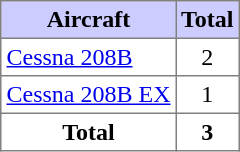<table class="toccolours" border="1" cellpadding="3" style="margin:1em auto; border-collapse:collapse">
<tr bgcolor=#ccccff>
<th>Aircraft</th>
<th>Total</th>
</tr>
<tr>
<td><a href='#'>Cessna 208B</a></td>
<td align="center">2</td>
</tr>
<tr>
<td><a href='#'>Cessna 208B EX</a></td>
<td align="center">1</td>
</tr>
<tr>
<td align="center"><strong>Total</strong></td>
<th>3</th>
</tr>
</table>
